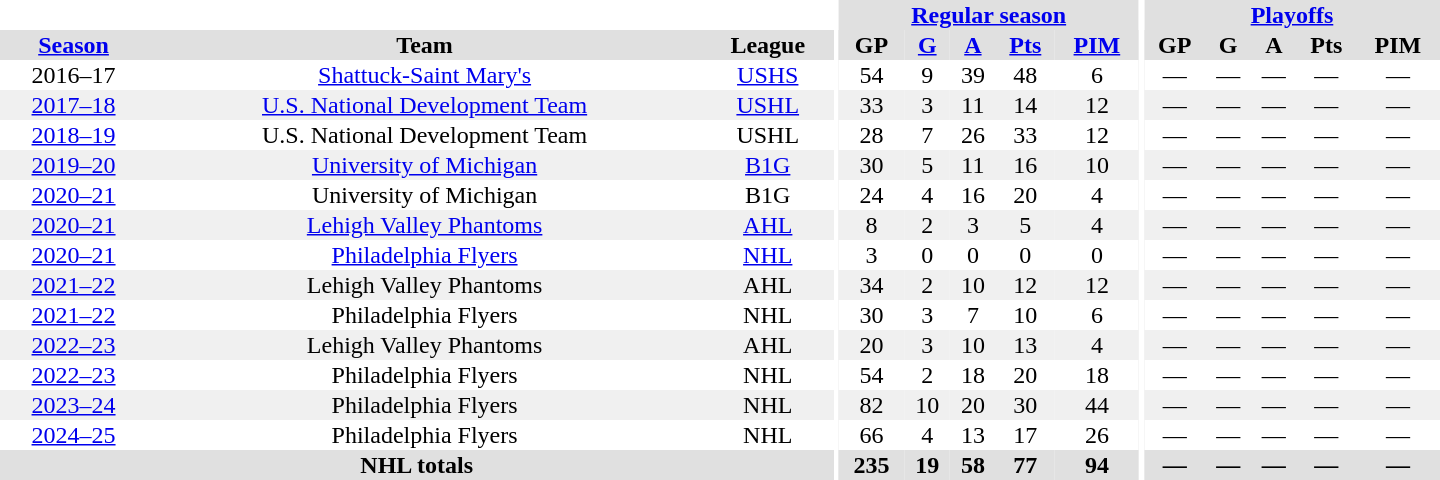<table border="0" cellpadding="1" cellspacing="0" style="text-align:center; width:60em;">
<tr bgcolor="#e0e0e0">
<th colspan="3" bgcolor="#ffffff"></th>
<th rowspan="99" bgcolor="#ffffff"></th>
<th colspan="5"><a href='#'>Regular season</a></th>
<th rowspan="99" bgcolor="#ffffff"></th>
<th colspan="5"><a href='#'>Playoffs</a></th>
</tr>
<tr bgcolor="#e0e0e0">
<th><a href='#'>Season</a></th>
<th>Team</th>
<th>League</th>
<th>GP</th>
<th><a href='#'>G</a></th>
<th><a href='#'>A</a></th>
<th><a href='#'>Pts</a></th>
<th><a href='#'>PIM</a></th>
<th>GP</th>
<th>G</th>
<th>A</th>
<th>Pts</th>
<th>PIM</th>
</tr>
<tr>
<td>2016–17</td>
<td><a href='#'>Shattuck-Saint Mary's</a></td>
<td><a href='#'>USHS</a></td>
<td>54</td>
<td>9</td>
<td>39</td>
<td>48</td>
<td>6</td>
<td>—</td>
<td>—</td>
<td>—</td>
<td>—</td>
<td>—</td>
</tr>
<tr bgcolor="#f0f0f0">
<td><a href='#'>2017–18</a></td>
<td><a href='#'>U.S. National Development Team</a></td>
<td><a href='#'>USHL</a></td>
<td>33</td>
<td>3</td>
<td>11</td>
<td>14</td>
<td>12</td>
<td>—</td>
<td>—</td>
<td>—</td>
<td>—</td>
<td>—</td>
</tr>
<tr>
<td><a href='#'>2018–19</a></td>
<td>U.S. National Development Team</td>
<td>USHL</td>
<td>28</td>
<td>7</td>
<td>26</td>
<td>33</td>
<td>12</td>
<td>—</td>
<td>—</td>
<td>—</td>
<td>—</td>
<td>—</td>
</tr>
<tr bgcolor="#f0f0f0">
<td><a href='#'>2019–20</a></td>
<td><a href='#'>University of Michigan</a></td>
<td><a href='#'>B1G</a></td>
<td>30</td>
<td>5</td>
<td>11</td>
<td>16</td>
<td>10</td>
<td>—</td>
<td>—</td>
<td>—</td>
<td>—</td>
<td>—</td>
</tr>
<tr>
<td><a href='#'>2020–21</a></td>
<td>University of Michigan</td>
<td>B1G</td>
<td>24</td>
<td>4</td>
<td>16</td>
<td>20</td>
<td>4</td>
<td>—</td>
<td>—</td>
<td>—</td>
<td>—</td>
<td>—</td>
</tr>
<tr bgcolor="#f0f0f0">
<td><a href='#'>2020–21</a></td>
<td><a href='#'>Lehigh Valley Phantoms</a></td>
<td><a href='#'>AHL</a></td>
<td>8</td>
<td>2</td>
<td>3</td>
<td>5</td>
<td>4</td>
<td>—</td>
<td>—</td>
<td>—</td>
<td>—</td>
<td>—</td>
</tr>
<tr>
<td><a href='#'>2020–21</a></td>
<td><a href='#'>Philadelphia Flyers</a></td>
<td><a href='#'>NHL</a></td>
<td>3</td>
<td>0</td>
<td>0</td>
<td>0</td>
<td>0</td>
<td>—</td>
<td>—</td>
<td>—</td>
<td>—</td>
<td>—</td>
</tr>
<tr bgcolor="#f0f0f0">
<td><a href='#'>2021–22</a></td>
<td>Lehigh Valley Phantoms</td>
<td>AHL</td>
<td>34</td>
<td>2</td>
<td>10</td>
<td>12</td>
<td>12</td>
<td>—</td>
<td>—</td>
<td>—</td>
<td>—</td>
<td>—</td>
</tr>
<tr>
<td><a href='#'>2021–22</a></td>
<td>Philadelphia Flyers</td>
<td>NHL</td>
<td>30</td>
<td>3</td>
<td>7</td>
<td>10</td>
<td>6</td>
<td>—</td>
<td>—</td>
<td>—</td>
<td>—</td>
<td>—</td>
</tr>
<tr bgcolor="#f0f0f0">
<td><a href='#'>2022–23</a></td>
<td>Lehigh Valley Phantoms</td>
<td>AHL</td>
<td>20</td>
<td>3</td>
<td>10</td>
<td>13</td>
<td>4</td>
<td>—</td>
<td>—</td>
<td>—</td>
<td>—</td>
<td>—</td>
</tr>
<tr>
<td><a href='#'>2022–23</a></td>
<td>Philadelphia Flyers</td>
<td>NHL</td>
<td>54</td>
<td>2</td>
<td>18</td>
<td>20</td>
<td>18</td>
<td>—</td>
<td>—</td>
<td>—</td>
<td>—</td>
<td>—</td>
</tr>
<tr bgcolor="#f0f0f0">
<td><a href='#'>2023–24</a></td>
<td>Philadelphia Flyers</td>
<td>NHL</td>
<td>82</td>
<td>10</td>
<td>20</td>
<td>30</td>
<td>44</td>
<td>—</td>
<td>—</td>
<td>—</td>
<td>—</td>
<td>—</td>
</tr>
<tr>
<td><a href='#'>2024–25</a></td>
<td>Philadelphia Flyers</td>
<td>NHL</td>
<td>66</td>
<td>4</td>
<td>13</td>
<td>17</td>
<td>26</td>
<td>—</td>
<td>—</td>
<td>—</td>
<td>—</td>
<td>—</td>
</tr>
<tr bgcolor="#e0e0e0">
<th colspan="3">NHL totals</th>
<th>235</th>
<th>19</th>
<th>58</th>
<th>77</th>
<th>94</th>
<th>—</th>
<th>—</th>
<th>—</th>
<th>—</th>
<th>—</th>
</tr>
</table>
